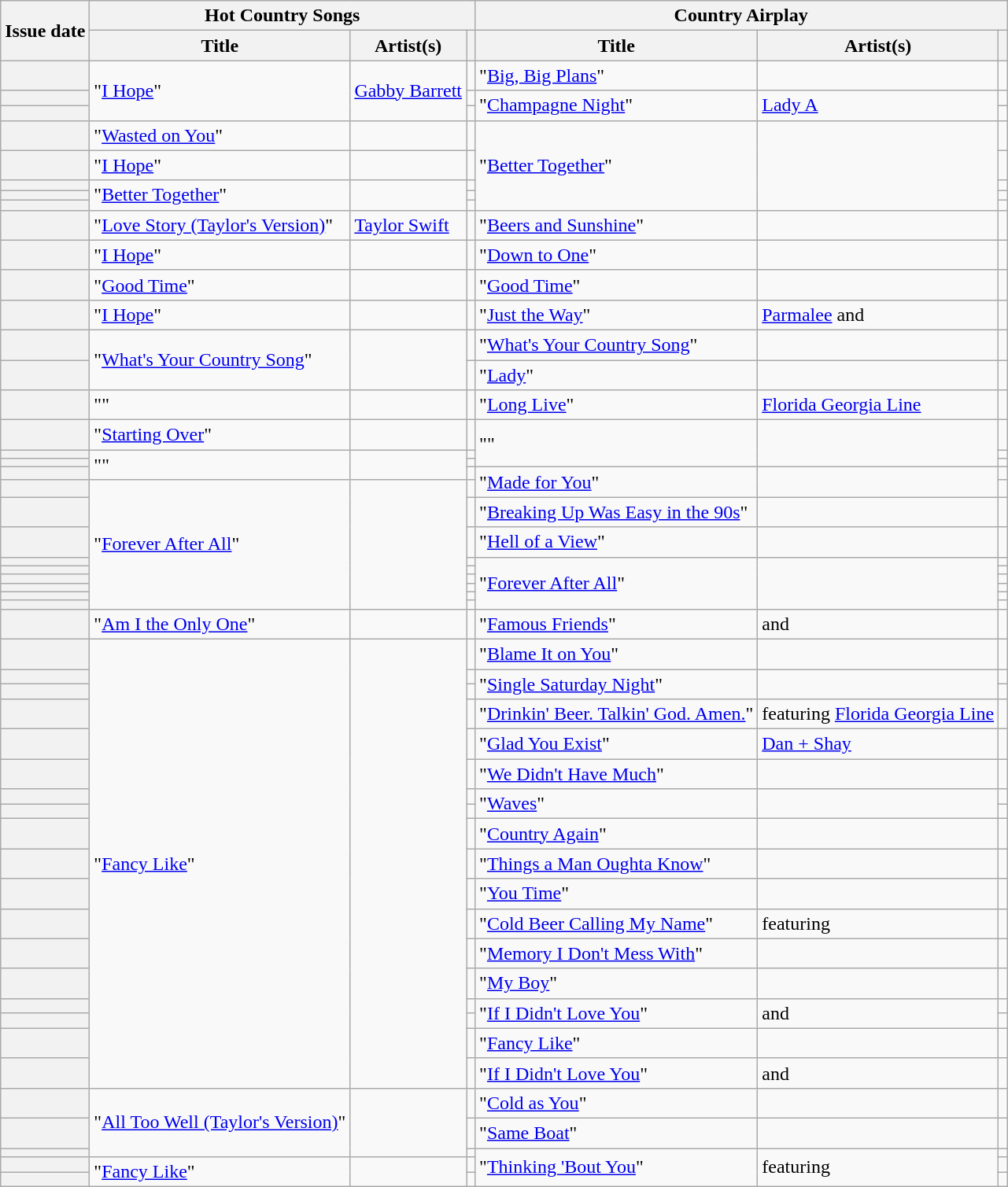<table class="wikitable sortable plainrowheaders">
<tr>
<th scope=col rowspan=2>Issue date</th>
<th scope=colgroup colspan=3>Hot Country Songs</th>
<th scope=colgroup colspan=3>Country Airplay</th>
</tr>
<tr>
<th scope=col>Title</th>
<th scope=col>Artist(s)</th>
<th scope=col class=unsortable></th>
<th scope=col>Title</th>
<th scope=col>Artist(s)</th>
<th scope=col class=unsortable></th>
</tr>
<tr>
<th scope="row"></th>
<td rowspan="3">"<a href='#'>I Hope</a>"</td>
<td rowspan="3"><a href='#'>Gabby Barrett</a></td>
<td align=center></td>
<td>"<a href='#'>Big, Big Plans</a>"</td>
<td></td>
<td align=center></td>
</tr>
<tr>
<th scope="row"></th>
<td align=center></td>
<td rowspan="2">"<a href='#'>Champagne Night</a>"</td>
<td rowspan="2"><a href='#'>Lady A</a></td>
<td align=center></td>
</tr>
<tr>
<th scope="row"></th>
<td align=center></td>
<td align=center></td>
</tr>
<tr>
<th scope="row"></th>
<td>"<a href='#'>Wasted on You</a>"</td>
<td></td>
<td align=center></td>
<td rowspan=5>"<a href='#'>Better Together</a>"</td>
<td rowspan=5></td>
<td align=center></td>
</tr>
<tr>
<th scope="row"></th>
<td>"<a href='#'>I Hope</a>"</td>
<td></td>
<td align=center></td>
<td align=center></td>
</tr>
<tr>
<th scope="row"></th>
<td rowspan=3>"<a href='#'>Better Together</a>"</td>
<td rowspan=3></td>
<td align=center></td>
<td align=center></td>
</tr>
<tr>
<th scope="row"></th>
<td align=center></td>
<td align=center></td>
</tr>
<tr>
<th scope="row"></th>
<td align=center></td>
<td align=center></td>
</tr>
<tr>
<th scope="row"></th>
<td>"<a href='#'>Love Story (Taylor's Version)</a>"</td>
<td><a href='#'>Taylor Swift</a></td>
<td align=center></td>
<td>"<a href='#'>Beers and Sunshine</a>"</td>
<td></td>
<td align=center></td>
</tr>
<tr>
<th scope="row"></th>
<td>"<a href='#'>I Hope</a>"</td>
<td></td>
<td align=center></td>
<td>"<a href='#'>Down to One</a>"</td>
<td></td>
<td align=center></td>
</tr>
<tr>
<th scope="row"></th>
<td>"<a href='#'>Good Time</a>"</td>
<td></td>
<td align=center></td>
<td>"<a href='#'>Good Time</a>"</td>
<td></td>
<td align=center></td>
</tr>
<tr>
<th scope="row"></th>
<td>"<a href='#'>I Hope</a>"</td>
<td></td>
<td align=center></td>
<td>"<a href='#'>Just the Way</a>"</td>
<td><a href='#'>Parmalee</a> and </td>
<td align=center></td>
</tr>
<tr>
<th scope="row"></th>
<td rowspan="2">"<a href='#'>What's Your Country Song</a>"</td>
<td rowspan="2"></td>
<td align=center></td>
<td>"<a href='#'>What's Your Country Song</a>"</td>
<td></td>
<td align=center></td>
</tr>
<tr>
<th scope="row"></th>
<td align=center></td>
<td>"<a href='#'>Lady</a>"</td>
<td></td>
<td align=center></td>
</tr>
<tr>
<th scope="row"></th>
<td>""</td>
<td></td>
<td align=center></td>
<td>"<a href='#'>Long Live</a>"</td>
<td><a href='#'>Florida Georgia Line</a></td>
<td align=center></td>
</tr>
<tr>
<th scope="row"></th>
<td>"<a href='#'>Starting Over</a>"</td>
<td></td>
<td align=center></td>
<td rowspan="3">""</td>
<td rowspan="3"></td>
<td align=center></td>
</tr>
<tr>
<th scope="row"></th>
<td rowspan="3">""</td>
<td rowspan="3"></td>
<td align=center></td>
<td align=center></td>
</tr>
<tr>
<th scope="row"></th>
<td align=center></td>
<td align=center></td>
</tr>
<tr>
<th scope="row"></th>
<td align=center></td>
<td rowspan=2>"<a href='#'>Made for You</a>"</td>
<td rowspan=2></td>
<td align=center></td>
</tr>
<tr>
<th scope="row"></th>
<td rowspan=9>"<a href='#'>Forever After All</a>"</td>
<td rowspan=9></td>
<td align=center></td>
<td align=center></td>
</tr>
<tr>
<th scope="row"></th>
<td align=center></td>
<td>"<a href='#'>Breaking Up Was Easy in the 90s</a>"</td>
<td></td>
<td align=center></td>
</tr>
<tr>
<th scope="row"></th>
<td align=center></td>
<td>"<a href='#'>Hell of a View</a>"</td>
<td></td>
<td align=center></td>
</tr>
<tr>
<th scope="row"></th>
<td align=center></td>
<td rowspan=6>"<a href='#'>Forever After All</a>"</td>
<td rowspan=6></td>
<td align=center></td>
</tr>
<tr>
<th scope="row"></th>
<td align=center></td>
<td align=center></td>
</tr>
<tr>
<th scope="row"></th>
<td align=center></td>
<td align=center></td>
</tr>
<tr>
<th scope="row"></th>
<td align=center></td>
<td align=center></td>
</tr>
<tr>
<th scope="row"></th>
<td align=center></td>
<td align=center></td>
</tr>
<tr>
<th scope="row"></th>
<td align=center></td>
<td align=center></td>
</tr>
<tr>
<th scope="row"></th>
<td>"<a href='#'>Am I the Only One</a>"</td>
<td></td>
<td align=center></td>
<td>"<a href='#'>Famous Friends</a>"</td>
<td> and </td>
<td align=center></td>
</tr>
<tr>
<th scope="row"></th>
<td rowspan=18>"<a href='#'>Fancy Like</a>"</td>
<td rowspan=18></td>
<td align=center></td>
<td>"<a href='#'>Blame It on You</a>"</td>
<td></td>
<td align=center></td>
</tr>
<tr>
<th scope="row"></th>
<td align=center></td>
<td rowspan=2>"<a href='#'>Single Saturday Night</a>"</td>
<td rowspan=2></td>
<td align=center></td>
</tr>
<tr>
<th scope="row"></th>
<td align=center></td>
<td align=center></td>
</tr>
<tr>
<th scope="row"></th>
<td align=center></td>
<td>"<a href='#'>Drinkin' Beer. Talkin' God. Amen.</a>"</td>
<td> featuring <a href='#'>Florida Georgia Line</a></td>
<td align=center></td>
</tr>
<tr>
<th scope="row"></th>
<td align=center></td>
<td>"<a href='#'>Glad You Exist</a>"</td>
<td><a href='#'>Dan + Shay</a></td>
<td align=center></td>
</tr>
<tr>
<th scope="row"></th>
<td align=center></td>
<td>"<a href='#'>We Didn't Have Much</a>"</td>
<td></td>
<td align=center></td>
</tr>
<tr>
<th scope="row"></th>
<td align=center></td>
<td rowspan=2>"<a href='#'>Waves</a>"</td>
<td rowspan=2></td>
<td align=center></td>
</tr>
<tr>
<th scope="row"></th>
<td align=center></td>
<td align=center></td>
</tr>
<tr>
<th scope="row"></th>
<td align=center></td>
<td>"<a href='#'>Country Again</a>"</td>
<td></td>
<td align=center></td>
</tr>
<tr>
<th scope="row"></th>
<td align=center></td>
<td>"<a href='#'>Things a Man Oughta Know</a>"</td>
<td></td>
<td align=center></td>
</tr>
<tr>
<th scope="row"></th>
<td align=center></td>
<td>"<a href='#'>You Time</a>"</td>
<td></td>
<td align=center></td>
</tr>
<tr>
<th scope="row"></th>
<td align=center></td>
<td>"<a href='#'>Cold Beer Calling My Name</a>"</td>
<td> featuring </td>
<td align=center></td>
</tr>
<tr>
<th scope="row"></th>
<td align=center></td>
<td>"<a href='#'>Memory I Don't Mess With</a>"</td>
<td></td>
<td align=center></td>
</tr>
<tr>
<th scope="row"></th>
<td align=center></td>
<td>"<a href='#'>My Boy</a>"</td>
<td></td>
<td align=center></td>
</tr>
<tr>
<th scope="row"></th>
<td align=center></td>
<td rowspan=2>"<a href='#'>If I Didn't Love You</a>"</td>
<td rowspan=2> and </td>
<td align=center></td>
</tr>
<tr>
<th scope="row"></th>
<td align=center></td>
<td align=center></td>
</tr>
<tr>
<th scope="row"></th>
<td align=center></td>
<td>"<a href='#'>Fancy Like</a>"</td>
<td></td>
<td align=center></td>
</tr>
<tr>
<th scope="row"></th>
<td align=center></td>
<td>"<a href='#'>If I Didn't Love You</a>"</td>
<td> and </td>
<td align=center></td>
</tr>
<tr>
<th scope="row"></th>
<td rowspan=3>"<a href='#'>All Too Well (Taylor's Version)</a>"</td>
<td rowspan=3></td>
<td align=center></td>
<td>"<a href='#'>Cold as You</a>"</td>
<td></td>
<td align=center></td>
</tr>
<tr>
<th scope="row"></th>
<td align=center></td>
<td>"<a href='#'>Same Boat</a>"</td>
<td></td>
<td align=center></td>
</tr>
<tr>
<th scope="row"></th>
<td align=center></td>
<td rowspan=3>"<a href='#'>Thinking 'Bout You</a>"</td>
<td rowspan=3> featuring </td>
<td align=center></td>
</tr>
<tr>
<th scope="row"></th>
<td rowspan=2>"<a href='#'>Fancy Like</a>"</td>
<td rowspan=2></td>
<td align=center></td>
<td align=center></td>
</tr>
<tr>
<th scope="row"></th>
<td align=center></td>
<td align=center></td>
</tr>
</table>
